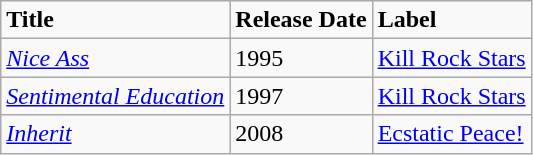<table class="wikitable">
<tr>
<td><strong>Title</strong></td>
<td><strong>Release Date</strong></td>
<td><strong>Label</strong></td>
</tr>
<tr>
<td><em><a href='#'>Nice Ass</a></em></td>
<td>1995</td>
<td><a href='#'>Kill Rock Stars</a></td>
</tr>
<tr>
<td><em><a href='#'>Sentimental Education</a></em></td>
<td>1997</td>
<td><a href='#'>Kill Rock Stars</a></td>
</tr>
<tr>
<td><em><a href='#'>Inherit</a></em></td>
<td>2008</td>
<td><a href='#'>Ecstatic Peace!</a></td>
</tr>
</table>
